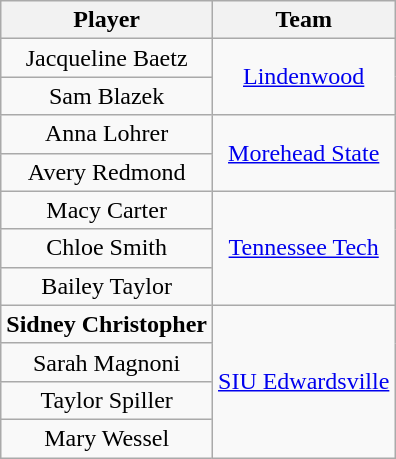<table class="wikitable" style="text-align: center;">
<tr>
<th>Player</th>
<th>Team</th>
</tr>
<tr>
<td>Jacqueline Baetz</td>
<td rowspan=2><a href='#'>Lindenwood</a></td>
</tr>
<tr>
<td>Sam Blazek</td>
</tr>
<tr>
<td>Anna Lohrer</td>
<td rowspan=2><a href='#'>Morehead State</a></td>
</tr>
<tr>
<td>Avery Redmond</td>
</tr>
<tr>
<td>Macy Carter</td>
<td rowspan=3><a href='#'>Tennessee Tech</a></td>
</tr>
<tr>
<td>Chloe Smith</td>
</tr>
<tr>
<td>Bailey Taylor</td>
</tr>
<tr>
<td><strong>Sidney Christopher</strong></td>
<td rowspan=4><a href='#'>SIU Edwardsville</a></td>
</tr>
<tr>
<td>Sarah Magnoni</td>
</tr>
<tr>
<td>Taylor Spiller</td>
</tr>
<tr>
<td>Mary Wessel</td>
</tr>
</table>
